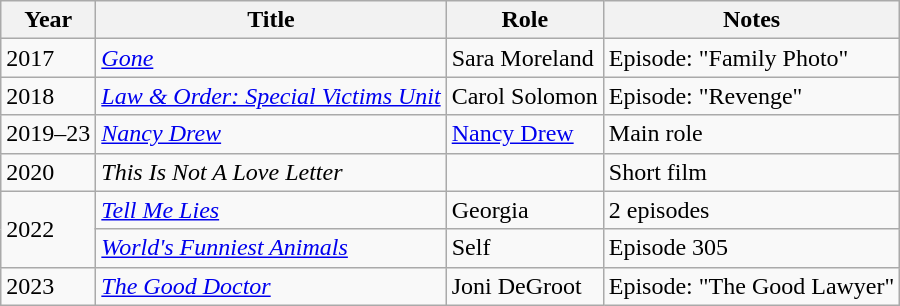<table class="wikitable sortable">
<tr>
<th>Year</th>
<th>Title</th>
<th>Role</th>
<th class="unsortable">Notes</th>
</tr>
<tr>
<td>2017</td>
<td><em><a href='#'>Gone</a></em></td>
<td>Sara Moreland</td>
<td>Episode: "Family Photo"</td>
</tr>
<tr>
<td>2018</td>
<td><em><a href='#'>Law & Order: Special Victims Unit</a></em></td>
<td>Carol Solomon</td>
<td>Episode: "Revenge"</td>
</tr>
<tr>
<td>2019–23</td>
<td><em><a href='#'>Nancy Drew</a></em></td>
<td><a href='#'>Nancy Drew</a></td>
<td>Main role</td>
</tr>
<tr>
<td>2020</td>
<td><em>This Is Not A Love Letter</em></td>
<td></td>
<td>Short film</td>
</tr>
<tr>
<td rowspan=2>2022</td>
<td><em><a href='#'>Tell Me Lies</a></em></td>
<td>Georgia</td>
<td>2 episodes</td>
</tr>
<tr>
<td><em><a href='#'>World's Funniest Animals</a></em></td>
<td>Self</td>
<td>Episode 305</td>
</tr>
<tr>
<td>2023</td>
<td><em><a href='#'>The Good Doctor</a></em></td>
<td>Joni DeGroot</td>
<td>Episode: "The Good Lawyer"</td>
</tr>
</table>
